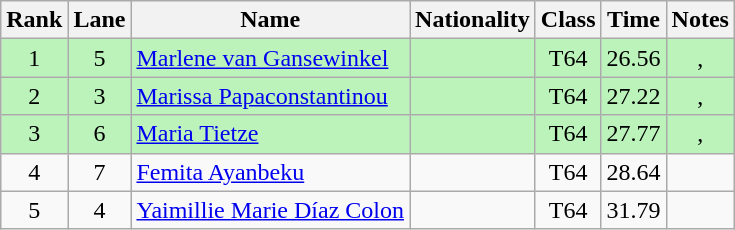<table class="wikitable sortable" style="text-align:center">
<tr>
<th>Rank</th>
<th>Lane</th>
<th>Name</th>
<th>Nationality</th>
<th>Class</th>
<th>Time</th>
<th>Notes</th>
</tr>
<tr bgcolor=bbf3bb>
<td>1</td>
<td>5</td>
<td align="left"><a href='#'>Marlene van Gansewinkel</a></td>
<td align="left"></td>
<td>T64</td>
<td>26.56</td>
<td>, </td>
</tr>
<tr bgcolor=bbf3bb>
<td>2</td>
<td>3</td>
<td align="left"><a href='#'>Marissa Papaconstantinou</a></td>
<td align="left"></td>
<td>T64</td>
<td>27.22</td>
<td>, </td>
</tr>
<tr bgcolor=bbf3bb>
<td>3</td>
<td>6</td>
<td align="left"><a href='#'>Maria Tietze</a></td>
<td align="left"></td>
<td>T64</td>
<td>27.77</td>
<td>, </td>
</tr>
<tr>
<td>4</td>
<td>7</td>
<td align="left"><a href='#'>Femita Ayanbeku</a></td>
<td align="left"></td>
<td>T64</td>
<td>28.64</td>
<td></td>
</tr>
<tr>
<td>5</td>
<td>4</td>
<td align="left"><a href='#'>Yaimillie Marie Díaz Colon</a></td>
<td align="left"></td>
<td>T64</td>
<td>31.79</td>
<td></td>
</tr>
</table>
